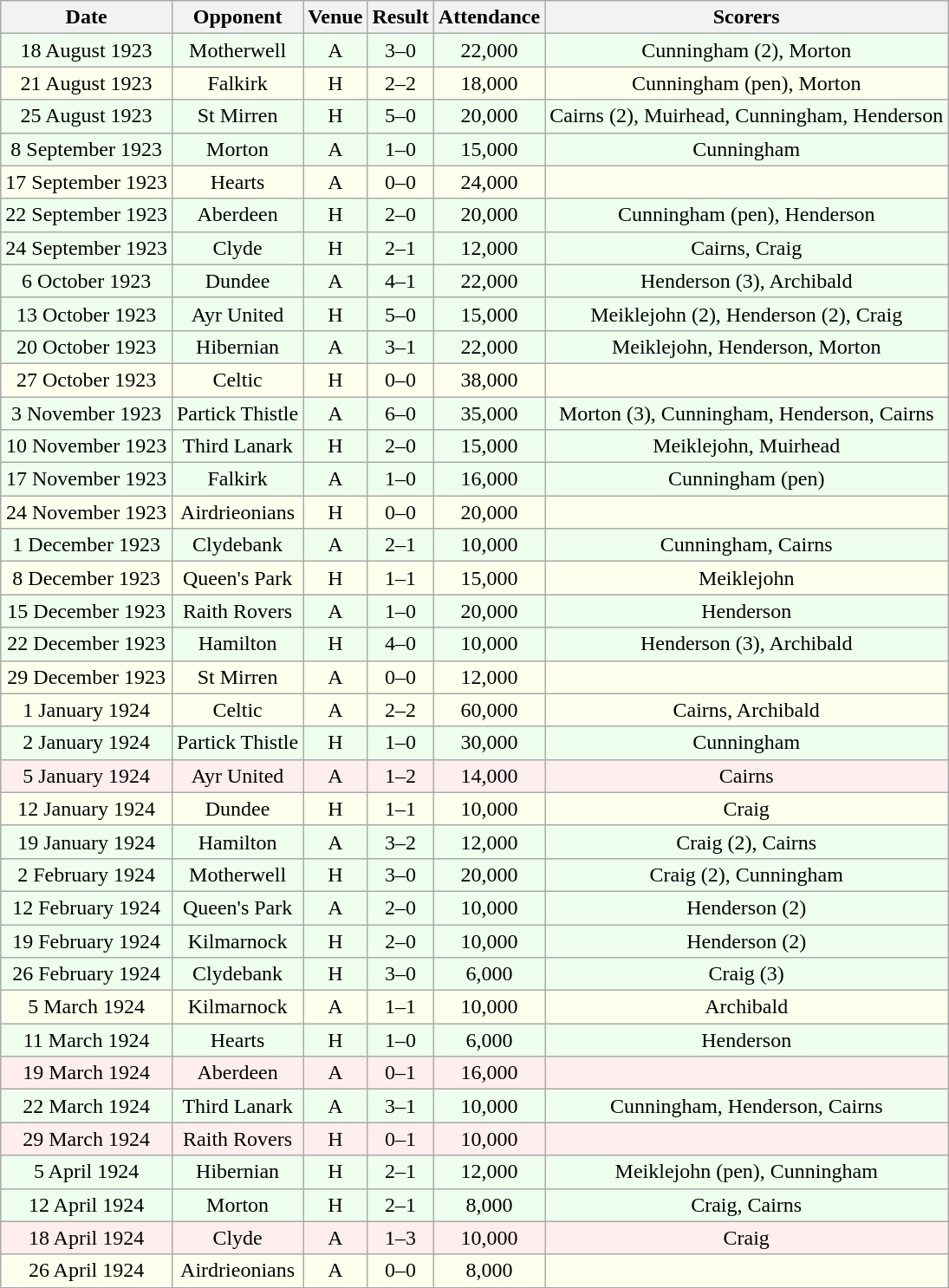<table class="wikitable sortable" style="font-size:100%; text-align:center">
<tr>
<th>Date</th>
<th>Opponent</th>
<th>Venue</th>
<th>Result</th>
<th>Attendance</th>
<th>Scorers</th>
</tr>
<tr bgcolor = "#EEFFEE">
<td>18 August 1923</td>
<td>Motherwell</td>
<td>A</td>
<td>3–0</td>
<td>22,000</td>
<td>Cunningham (2), Morton</td>
</tr>
<tr bgcolor = "#FFFFEE">
<td>21 August 1923</td>
<td>Falkirk</td>
<td>H</td>
<td>2–2</td>
<td>18,000</td>
<td>Cunningham (pen), Morton</td>
</tr>
<tr bgcolor = "#EEFFEE">
<td>25 August 1923</td>
<td>St Mirren</td>
<td>H</td>
<td>5–0</td>
<td>20,000</td>
<td>Cairns (2), Muirhead, Cunningham, Henderson</td>
</tr>
<tr bgcolor = "#EEFFEE">
<td>8 September 1923</td>
<td>Morton</td>
<td>A</td>
<td>1–0</td>
<td>15,000</td>
<td>Cunningham</td>
</tr>
<tr bgcolor = "#FFFFEE">
<td>17 September 1923</td>
<td>Hearts</td>
<td>A</td>
<td>0–0</td>
<td>24,000</td>
<td></td>
</tr>
<tr bgcolor = "#EEFFEE">
<td>22 September 1923</td>
<td>Aberdeen</td>
<td>H</td>
<td>2–0</td>
<td>20,000</td>
<td>Cunningham (pen), Henderson</td>
</tr>
<tr bgcolor = "#EEFFEE">
<td>24 September 1923</td>
<td>Clyde</td>
<td>H</td>
<td>2–1</td>
<td>12,000</td>
<td>Cairns, Craig</td>
</tr>
<tr bgcolor = "#EEFFEE">
<td>6 October 1923</td>
<td>Dundee</td>
<td>A</td>
<td>4–1</td>
<td>22,000</td>
<td>Henderson (3), Archibald</td>
</tr>
<tr bgcolor = "#EEFFEE">
<td>13 October 1923</td>
<td>Ayr United</td>
<td>H</td>
<td>5–0</td>
<td>15,000</td>
<td>Meiklejohn (2), Henderson (2), Craig</td>
</tr>
<tr bgcolor = "#EEFFEE">
<td>20 October 1923</td>
<td>Hibernian</td>
<td>A</td>
<td>3–1</td>
<td>22,000</td>
<td>Meiklejohn, Henderson, Morton</td>
</tr>
<tr bgcolor = "#FFFFEE">
<td>27 October 1923</td>
<td>Celtic</td>
<td>H</td>
<td>0–0</td>
<td>38,000</td>
<td></td>
</tr>
<tr bgcolor = "#EEFFEE">
<td>3 November 1923</td>
<td>Partick Thistle</td>
<td>A</td>
<td>6–0</td>
<td>35,000</td>
<td>Morton (3), Cunningham, Henderson, Cairns</td>
</tr>
<tr bgcolor = "#EEFFEE">
<td>10 November 1923</td>
<td>Third Lanark</td>
<td>H</td>
<td>2–0</td>
<td>15,000</td>
<td>Meiklejohn, Muirhead</td>
</tr>
<tr bgcolor = "#EEFFEE">
<td>17 November 1923</td>
<td>Falkirk</td>
<td>A</td>
<td>1–0</td>
<td>16,000</td>
<td>Cunningham (pen)</td>
</tr>
<tr bgcolor = "#FFFFEE">
<td>24 November 1923</td>
<td>Airdrieonians</td>
<td>H</td>
<td>0–0</td>
<td>20,000</td>
<td></td>
</tr>
<tr bgcolor = "#EEFFEE">
<td>1 December 1923</td>
<td>Clydebank</td>
<td>A</td>
<td>2–1</td>
<td>10,000</td>
<td>Cunningham, Cairns</td>
</tr>
<tr bgcolor = "#FFFFEE">
<td>8 December 1923</td>
<td>Queen's Park</td>
<td>H</td>
<td>1–1</td>
<td>15,000</td>
<td>Meiklejohn</td>
</tr>
<tr bgcolor = "#EEFFEE">
<td>15 December 1923</td>
<td>Raith Rovers</td>
<td>A</td>
<td>1–0</td>
<td>20,000</td>
<td>Henderson</td>
</tr>
<tr bgcolor = "#EEFFEE">
<td>22 December 1923</td>
<td>Hamilton</td>
<td>H</td>
<td>4–0</td>
<td>10,000</td>
<td>Henderson (3), Archibald</td>
</tr>
<tr bgcolor = "#FFFFEE">
<td>29 December 1923</td>
<td>St Mirren</td>
<td>A</td>
<td>0–0</td>
<td>12,000</td>
<td></td>
</tr>
<tr bgcolor = "#FFFFEE">
<td>1 January 1924</td>
<td>Celtic</td>
<td>A</td>
<td>2–2</td>
<td>60,000</td>
<td>Cairns, Archibald</td>
</tr>
<tr bgcolor = "#EEFFEE">
<td>2 January 1924</td>
<td>Partick Thistle</td>
<td>H</td>
<td>1–0</td>
<td>30,000</td>
<td>Cunningham</td>
</tr>
<tr bgcolor = "#FFEEEE">
<td>5 January 1924</td>
<td>Ayr United</td>
<td>A</td>
<td>1–2</td>
<td>14,000</td>
<td>Cairns</td>
</tr>
<tr bgcolor = "#FFFFEE">
<td>12 January 1924</td>
<td>Dundee</td>
<td>H</td>
<td>1–1</td>
<td>10,000</td>
<td>Craig</td>
</tr>
<tr bgcolor = "#EEFFEE">
<td>19 January 1924</td>
<td>Hamilton</td>
<td>A</td>
<td>3–2</td>
<td>12,000</td>
<td>Craig (2), Cairns</td>
</tr>
<tr bgcolor = "#EEFFEE">
<td>2 February 1924</td>
<td>Motherwell</td>
<td>H</td>
<td>3–0</td>
<td>20,000</td>
<td>Craig (2), Cunningham</td>
</tr>
<tr bgcolor = "#EEFFEE">
<td>12 February 1924</td>
<td>Queen's Park</td>
<td>A</td>
<td>2–0</td>
<td>10,000</td>
<td>Henderson (2)</td>
</tr>
<tr bgcolor = "#EEFFEE">
<td>19 February 1924</td>
<td>Kilmarnock</td>
<td>H</td>
<td>2–0</td>
<td>10,000</td>
<td>Henderson (2)</td>
</tr>
<tr bgcolor = "#EEFFEE">
<td>26 February 1924</td>
<td>Clydebank</td>
<td>H</td>
<td>3–0</td>
<td>6,000</td>
<td>Craig (3)</td>
</tr>
<tr bgcolor = "#FFFFEE">
<td>5 March 1924</td>
<td>Kilmarnock</td>
<td>A</td>
<td>1–1</td>
<td>10,000</td>
<td>Archibald</td>
</tr>
<tr bgcolor = "#EEFFEE">
<td>11 March 1924</td>
<td>Hearts</td>
<td>H</td>
<td>1–0</td>
<td>6,000</td>
<td>Henderson</td>
</tr>
<tr bgcolor = "#FFEEEE">
<td>19 March 1924</td>
<td>Aberdeen</td>
<td>A</td>
<td>0–1</td>
<td>16,000</td>
<td></td>
</tr>
<tr bgcolor = "#EEFFEE">
<td>22 March 1924</td>
<td>Third Lanark</td>
<td>A</td>
<td>3–1</td>
<td>10,000</td>
<td>Cunningham, Henderson, Cairns</td>
</tr>
<tr bgcolor = "#FFEEEE">
<td>29 March 1924</td>
<td>Raith Rovers</td>
<td>H</td>
<td>0–1</td>
<td>10,000</td>
<td></td>
</tr>
<tr bgcolor = "#EEFFEE">
<td>5 April 1924</td>
<td>Hibernian</td>
<td>H</td>
<td>2–1</td>
<td>12,000</td>
<td>Meiklejohn (pen), Cunningham</td>
</tr>
<tr bgcolor = "#EEFFEE">
<td>12 April 1924</td>
<td>Morton</td>
<td>H</td>
<td>2–1</td>
<td>8,000</td>
<td>Craig, Cairns</td>
</tr>
<tr bgcolor = "#FFEEEE">
<td>18 April 1924</td>
<td>Clyde</td>
<td>A</td>
<td>1–3</td>
<td>10,000</td>
<td>Craig</td>
</tr>
<tr bgcolor = "#FFFFEE">
<td>26 April 1924</td>
<td>Airdrieonians</td>
<td>A</td>
<td>0–0</td>
<td>8,000</td>
<td></td>
</tr>
</table>
